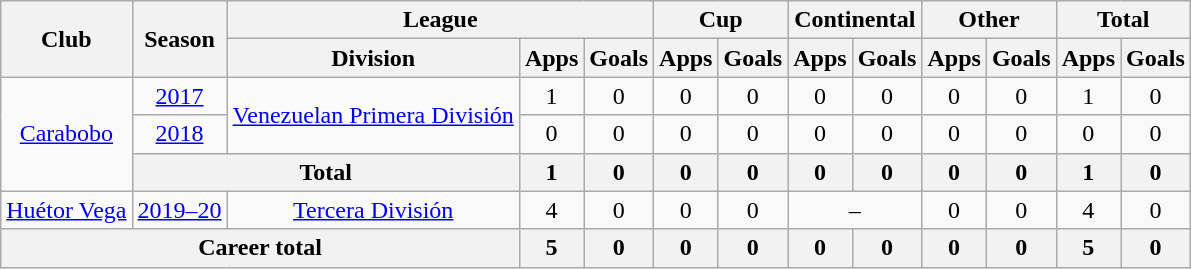<table class="wikitable" style="text-align: center">
<tr>
<th rowspan="2">Club</th>
<th rowspan="2">Season</th>
<th colspan="3">League</th>
<th colspan="2">Cup</th>
<th colspan="2">Continental</th>
<th colspan="2">Other</th>
<th colspan="2">Total</th>
</tr>
<tr>
<th>Division</th>
<th>Apps</th>
<th>Goals</th>
<th>Apps</th>
<th>Goals</th>
<th>Apps</th>
<th>Goals</th>
<th>Apps</th>
<th>Goals</th>
<th>Apps</th>
<th>Goals</th>
</tr>
<tr>
<td rowspan="3"><a href='#'>Carabobo</a></td>
<td><a href='#'>2017</a></td>
<td rowspan="2"><a href='#'>Venezuelan Primera División</a></td>
<td>1</td>
<td>0</td>
<td>0</td>
<td>0</td>
<td>0</td>
<td>0</td>
<td>0</td>
<td>0</td>
<td>1</td>
<td>0</td>
</tr>
<tr>
<td><a href='#'>2018</a></td>
<td>0</td>
<td>0</td>
<td>0</td>
<td>0</td>
<td>0</td>
<td>0</td>
<td>0</td>
<td>0</td>
<td>0</td>
<td>0</td>
</tr>
<tr>
<th colspan="2"><strong>Total</strong></th>
<th>1</th>
<th>0</th>
<th>0</th>
<th>0</th>
<th>0</th>
<th>0</th>
<th>0</th>
<th>0</th>
<th>1</th>
<th>0</th>
</tr>
<tr>
<td><a href='#'>Huétor Vega</a></td>
<td><a href='#'>2019–20</a></td>
<td><a href='#'>Tercera División</a></td>
<td>4</td>
<td>0</td>
<td>0</td>
<td>0</td>
<td colspan="2">–</td>
<td>0</td>
<td>0</td>
<td>4</td>
<td>0</td>
</tr>
<tr>
<th colspan="3"><strong>Career total</strong></th>
<th>5</th>
<th>0</th>
<th>0</th>
<th>0</th>
<th>0</th>
<th>0</th>
<th>0</th>
<th>0</th>
<th>5</th>
<th>0</th>
</tr>
</table>
